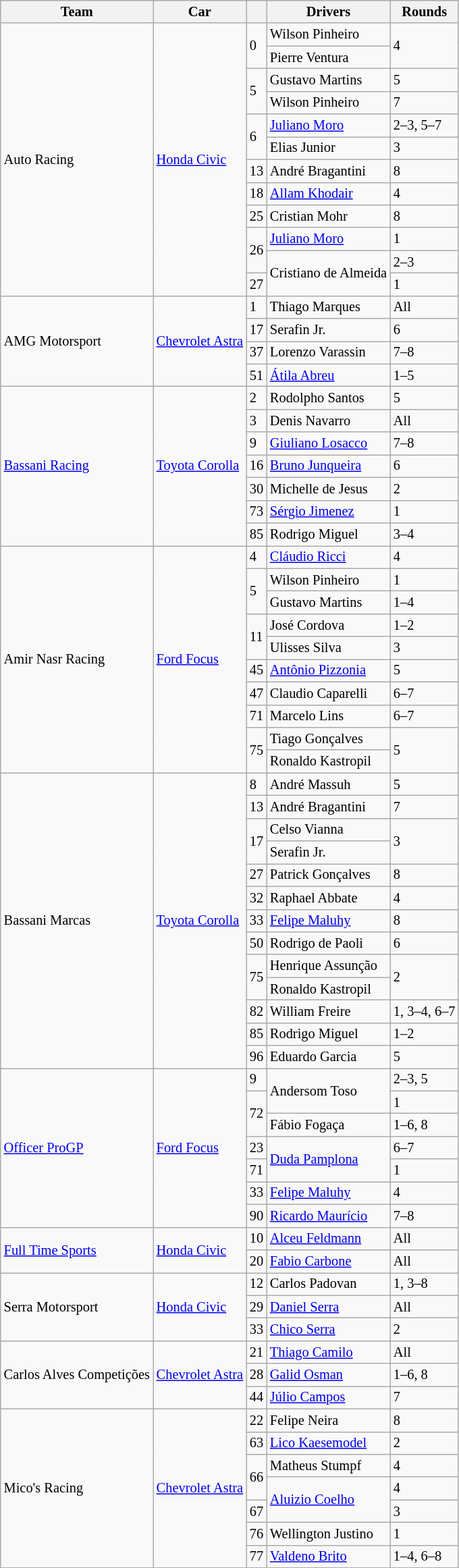<table class="wikitable" style="font-size: 85%">
<tr>
<th>Team</th>
<th>Car</th>
<th></th>
<th>Drivers</th>
<th>Rounds</th>
</tr>
<tr>
<td rowspan=12>Auto Racing</td>
<td rowspan=12><a href='#'>Honda Civic</a></td>
<td rowspan=2>0</td>
<td>Wilson Pinheiro</td>
<td rowspan=2>4</td>
</tr>
<tr>
<td>Pierre Ventura</td>
</tr>
<tr>
<td rowspan=2>5</td>
<td>Gustavo Martins</td>
<td>5</td>
</tr>
<tr>
<td>Wilson Pinheiro</td>
<td>7</td>
</tr>
<tr>
<td rowspan=2>6</td>
<td><a href='#'>Juliano Moro</a></td>
<td>2–3, 5–7</td>
</tr>
<tr>
<td>Elias Junior</td>
<td>3</td>
</tr>
<tr>
<td>13</td>
<td>André Bragantini</td>
<td>8</td>
</tr>
<tr>
<td>18</td>
<td><a href='#'>Allam Khodair</a></td>
<td>4</td>
</tr>
<tr>
<td>25</td>
<td>Cristian Mohr</td>
<td>8</td>
</tr>
<tr>
<td rowspan=2>26</td>
<td><a href='#'>Juliano Moro</a></td>
<td>1</td>
</tr>
<tr>
<td rowspan=2>Cristiano de Almeida</td>
<td>2–3</td>
</tr>
<tr>
<td>27</td>
<td>1</td>
</tr>
<tr>
<td rowspan=4>AMG Motorsport</td>
<td rowspan=4><a href='#'>Chevrolet Astra</a></td>
<td>1</td>
<td>Thiago Marques</td>
<td>All</td>
</tr>
<tr>
<td>17</td>
<td>Serafin Jr.</td>
<td>6</td>
</tr>
<tr>
<td>37</td>
<td>Lorenzo Varassin</td>
<td>7–8</td>
</tr>
<tr>
<td>51</td>
<td><a href='#'>Átila Abreu</a></td>
<td>1–5</td>
</tr>
<tr>
<td rowspan=7><a href='#'>Bassani Racing</a></td>
<td rowspan=7><a href='#'>Toyota Corolla</a></td>
<td>2</td>
<td>Rodolpho Santos</td>
<td>5</td>
</tr>
<tr>
<td>3</td>
<td>Denis Navarro</td>
<td>All</td>
</tr>
<tr>
<td>9</td>
<td><a href='#'>Giuliano Losacco</a></td>
<td>7–8</td>
</tr>
<tr>
<td>16</td>
<td><a href='#'>Bruno Junqueira</a></td>
<td>6</td>
</tr>
<tr>
<td>30</td>
<td>Michelle de Jesus</td>
<td>2</td>
</tr>
<tr>
<td>73</td>
<td><a href='#'>Sérgio Jimenez</a></td>
<td>1</td>
</tr>
<tr>
<td>85</td>
<td>Rodrigo Miguel</td>
<td>3–4</td>
</tr>
<tr>
<td rowspan=10>Amir Nasr Racing</td>
<td rowspan=10><a href='#'>Ford Focus</a></td>
<td>4</td>
<td><a href='#'>Cláudio Ricci</a></td>
<td>4</td>
</tr>
<tr>
<td rowspan=2>5</td>
<td>Wilson Pinheiro</td>
<td>1</td>
</tr>
<tr>
<td>Gustavo Martins</td>
<td>1–4</td>
</tr>
<tr>
<td rowspan=2>11</td>
<td>José Cordova</td>
<td>1–2</td>
</tr>
<tr>
<td>Ulisses Silva</td>
<td>3</td>
</tr>
<tr>
<td>45</td>
<td><a href='#'>Antônio Pizzonia</a></td>
<td>5</td>
</tr>
<tr>
<td>47</td>
<td>Claudio Caparelli</td>
<td>6–7</td>
</tr>
<tr>
<td>71</td>
<td>Marcelo Lins</td>
<td>6–7</td>
</tr>
<tr>
<td rowspan=2>75</td>
<td>Tiago Gonçalves</td>
<td rowspan=2>5</td>
</tr>
<tr>
<td>Ronaldo Kastropil</td>
</tr>
<tr>
<td rowspan=13>Bassani Marcas</td>
<td rowspan=13><a href='#'>Toyota Corolla</a></td>
<td>8</td>
<td>André Massuh</td>
<td>5</td>
</tr>
<tr>
<td>13</td>
<td>André Bragantini</td>
<td>7</td>
</tr>
<tr>
<td rowspan=2>17</td>
<td>Celso Vianna</td>
<td rowspan=2>3</td>
</tr>
<tr>
<td>Serafin Jr.</td>
</tr>
<tr>
<td>27</td>
<td>Patrick Gonçalves</td>
<td>8</td>
</tr>
<tr>
<td>32</td>
<td>Raphael Abbate</td>
<td>4</td>
</tr>
<tr>
<td>33</td>
<td><a href='#'>Felipe Maluhy</a></td>
<td>8</td>
</tr>
<tr>
<td>50</td>
<td>Rodrigo de Paoli</td>
<td>6</td>
</tr>
<tr>
<td rowspan=2>75</td>
<td>Henrique Assunção</td>
<td rowspan=2>2</td>
</tr>
<tr>
<td>Ronaldo Kastropil</td>
</tr>
<tr>
<td>82</td>
<td>William Freire</td>
<td>1, 3–4, 6–7</td>
</tr>
<tr>
<td>85</td>
<td>Rodrigo Miguel</td>
<td>1–2</td>
</tr>
<tr>
<td>96</td>
<td>Eduardo Garcia</td>
<td>5</td>
</tr>
<tr>
<td rowspan=7><a href='#'>Officer ProGP</a></td>
<td rowspan=7><a href='#'>Ford Focus</a></td>
<td>9</td>
<td rowspan=2>Andersom Toso</td>
<td>2–3, 5</td>
</tr>
<tr>
<td rowspan=2>72</td>
<td>1</td>
</tr>
<tr>
<td>Fábio Fogaça</td>
<td>1–6, 8</td>
</tr>
<tr>
<td>23</td>
<td rowspan=2><a href='#'>Duda Pamplona</a></td>
<td>6–7</td>
</tr>
<tr>
<td>71</td>
<td>1</td>
</tr>
<tr>
<td>33</td>
<td><a href='#'>Felipe Maluhy</a></td>
<td>4</td>
</tr>
<tr>
<td>90</td>
<td><a href='#'>Ricardo Maurício</a></td>
<td>7–8</td>
</tr>
<tr>
<td rowspan=2><a href='#'>Full Time Sports</a></td>
<td rowspan=2><a href='#'>Honda Civic</a></td>
<td>10</td>
<td><a href='#'>Alceu Feldmann</a></td>
<td>All</td>
</tr>
<tr>
<td>20</td>
<td><a href='#'>Fabio Carbone</a></td>
<td>All</td>
</tr>
<tr>
<td rowspan=3>Serra Motorsport</td>
<td rowspan=3><a href='#'>Honda Civic</a></td>
<td>12</td>
<td>Carlos Padovan</td>
<td>1, 3–8</td>
</tr>
<tr>
<td>29</td>
<td><a href='#'>Daniel Serra</a></td>
<td>All</td>
</tr>
<tr>
<td>33</td>
<td><a href='#'>Chico Serra</a></td>
<td>2</td>
</tr>
<tr>
<td rowspan=3>Carlos Alves Competições</td>
<td rowspan=3><a href='#'>Chevrolet Astra</a></td>
<td>21</td>
<td><a href='#'>Thiago Camilo</a></td>
<td>All</td>
</tr>
<tr>
<td>28</td>
<td><a href='#'>Galid Osman</a></td>
<td>1–6, 8</td>
</tr>
<tr>
<td>44</td>
<td><a href='#'>Júlio Campos</a></td>
<td>7</td>
</tr>
<tr>
<td rowspan=7>Mico's Racing</td>
<td rowspan=7><a href='#'>Chevrolet Astra</a></td>
<td>22</td>
<td>Felipe Neira</td>
<td>8</td>
</tr>
<tr>
<td>63</td>
<td><a href='#'>Lico Kaesemodel</a></td>
<td>2</td>
</tr>
<tr>
<td rowspan=2>66</td>
<td>Matheus Stumpf</td>
<td>4</td>
</tr>
<tr>
<td rowspan=2><a href='#'>Aluizio Coelho</a></td>
<td>4</td>
</tr>
<tr>
<td>67</td>
<td>3</td>
</tr>
<tr>
<td>76</td>
<td>Wellington Justino</td>
<td>1</td>
</tr>
<tr>
<td>77</td>
<td><a href='#'>Valdeno Brito</a></td>
<td>1–4, 6–8</td>
</tr>
</table>
